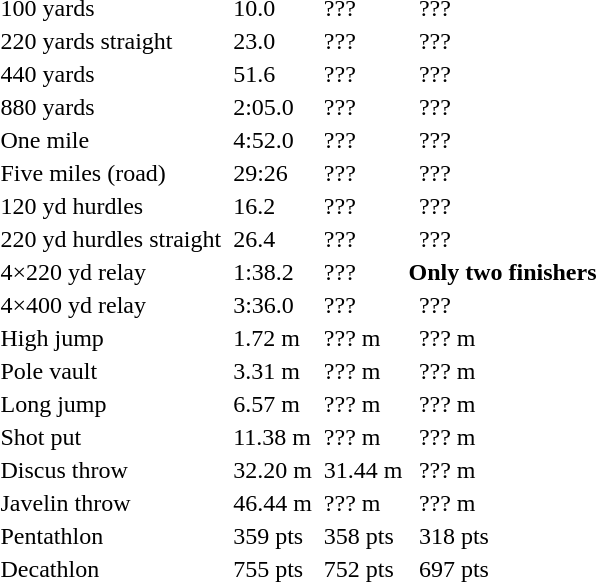<table>
<tr>
<td>100 yards</td>
<td></td>
<td>10.0</td>
<td></td>
<td>???</td>
<td></td>
<td>???</td>
</tr>
<tr>
<td>220 yards straight</td>
<td></td>
<td>23.0</td>
<td></td>
<td>???</td>
<td></td>
<td>???</td>
</tr>
<tr>
<td>440 yards</td>
<td></td>
<td>51.6</td>
<td></td>
<td>???</td>
<td></td>
<td>???</td>
</tr>
<tr>
<td>880 yards</td>
<td></td>
<td>2:05.0</td>
<td></td>
<td>???</td>
<td></td>
<td>???</td>
</tr>
<tr>
<td>One mile</td>
<td></td>
<td>4:52.0</td>
<td></td>
<td>???</td>
<td></td>
<td>???</td>
</tr>
<tr>
<td>Five miles (road)</td>
<td></td>
<td>29:26</td>
<td></td>
<td>???</td>
<td></td>
<td>???</td>
</tr>
<tr>
<td>120 yd hurdles</td>
<td></td>
<td>16.2</td>
<td></td>
<td>???</td>
<td></td>
<td>???</td>
</tr>
<tr>
<td>220 yd hurdles straight</td>
<td></td>
<td>26.4</td>
<td></td>
<td>???</td>
<td></td>
<td>???</td>
</tr>
<tr>
<td>4×220 yd relay</td>
<td></td>
<td>1:38.2</td>
<td></td>
<td>???</td>
<th colspan=2>Only two finishers</th>
</tr>
<tr>
<td>4×400 yd relay</td>
<td></td>
<td>3:36.0</td>
<td></td>
<td>???</td>
<td></td>
<td>???</td>
</tr>
<tr>
<td>High jump</td>
<td></td>
<td>1.72 m</td>
<td></td>
<td>??? m</td>
<td></td>
<td>??? m</td>
</tr>
<tr>
<td>Pole vault</td>
<td></td>
<td>3.31 m</td>
<td></td>
<td>??? m</td>
<td></td>
<td>??? m</td>
</tr>
<tr>
<td>Long jump</td>
<td></td>
<td>6.57 m</td>
<td></td>
<td>??? m</td>
<td></td>
<td>??? m</td>
</tr>
<tr>
<td>Shot put</td>
<td></td>
<td>11.38 m</td>
<td></td>
<td>??? m</td>
<td></td>
<td>??? m</td>
</tr>
<tr>
<td>Discus throw</td>
<td></td>
<td>32.20 m</td>
<td></td>
<td>31.44 m</td>
<td></td>
<td>??? m</td>
</tr>
<tr>
<td>Javelin throw</td>
<td></td>
<td>46.44 m</td>
<td></td>
<td>??? m</td>
<td></td>
<td>??? m</td>
</tr>
<tr>
<td>Pentathlon</td>
<td></td>
<td>359 pts</td>
<td></td>
<td>358 pts</td>
<td></td>
<td>318 pts</td>
</tr>
<tr>
<td>Decathlon</td>
<td></td>
<td>755 pts</td>
<td></td>
<td>752 pts</td>
<td></td>
<td>697 pts</td>
</tr>
<tr>
</tr>
</table>
